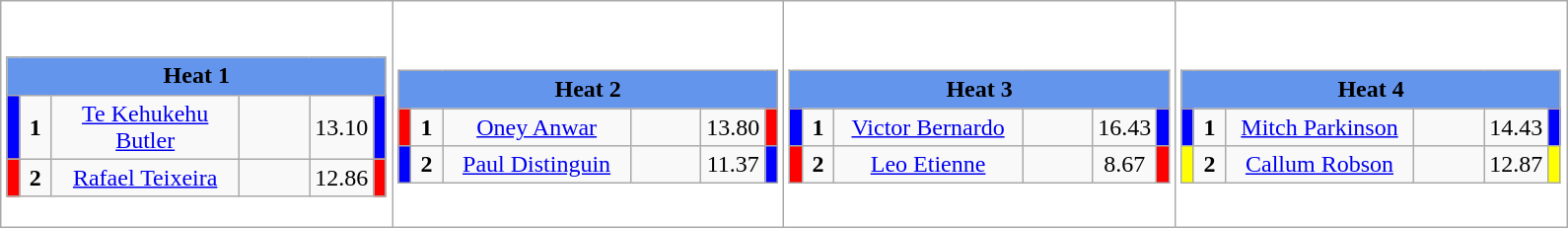<table class="wikitable" style="background:#fff;">
<tr>
<td><br><table class="wikitable" style="margin:1em auto;">
<tr>
<td colspan="6"  style="text-align:center; background:#6495ed;"><strong>Heat 1</strong></td>
</tr>
<tr>
<td style="width:01px; background: #00f;"></td>
<td style="width:14px; text-align:center;"><strong>1</strong></td>
<td style="width:120px; text-align:center;"><a href='#'>Te Kehukehu Butler</a></td>
<td style="width:40px; text-align:center;"></td>
<td style="width:20px; text-align:center;">13.10</td>
<td style="width:01px; background: #00f;"></td>
</tr>
<tr>
<td style="width:01px; background: #f00;"></td>
<td style="width:14px; text-align:center;"><strong>2</strong></td>
<td style="width:120px; text-align:center;"><a href='#'>Rafael Teixeira</a></td>
<td style="width:40px; text-align:center;"></td>
<td style="width:20px; text-align:center;">12.86</td>
<td style="width:01px; background: #f00;"></td>
</tr>
</table>
</td>
<td><br><table class="wikitable" style="margin:1em auto;">
<tr>
<td colspan="6"  style="text-align:center; background:#6495ed;"><strong>Heat 2</strong></td>
</tr>
<tr>
<td style="width:01px; background: #f00;"></td>
<td style="width:14px; text-align:center;"><strong>1</strong></td>
<td style="width:120px; text-align:center;"><a href='#'>Oney Anwar</a></td>
<td style="width:40px; text-align:center;"></td>
<td style="width:20px; text-align:center;">13.80</td>
<td style="width:01px; background: #f00;"></td>
</tr>
<tr>
<td style="width:01px; background: #00f;"></td>
<td style="width:14px; text-align:center;"><strong>2</strong></td>
<td style="width:120px; text-align:center;"><a href='#'>Paul Distinguin</a></td>
<td style="width:40px; text-align:center;"></td>
<td style="width:20px; text-align:center;">11.37</td>
<td style="width:01px; background: #00f;"></td>
</tr>
</table>
</td>
<td><br><table class="wikitable" style="margin:1em auto;">
<tr>
<td colspan="6"  style="text-align:center; background:#6495ed;"><strong>Heat 3</strong></td>
</tr>
<tr>
<td style="width:01px; background: #00f;"></td>
<td style="width:14px; text-align:center;"><strong>1</strong></td>
<td style="width:120px; text-align:center;"><a href='#'>Victor Bernardo</a></td>
<td style="width:40px; text-align:center;"></td>
<td style="width:20px; text-align:center;">16.43</td>
<td style="width:01px; background: #00f;"></td>
</tr>
<tr>
<td style="width:01px; background: #f00;"></td>
<td style="width:14px; text-align:center;"><strong>2</strong></td>
<td style="width:120px; text-align:center;"><a href='#'>Leo Etienne</a></td>
<td style="width:40px; text-align:center;"></td>
<td style="width:20px; text-align:center;">8.67</td>
<td style="width:01px; background: #f00;"></td>
</tr>
</table>
</td>
<td><br><table class="wikitable" style="margin:1em auto;">
<tr>
<td colspan="6"  style="text-align:center; background:#6495ed;"><strong>Heat 4</strong></td>
</tr>
<tr>
<td style="width:01px; background: #00f;"></td>
<td style="width:14px; text-align:center;"><strong>1</strong></td>
<td style="width:120px; text-align:center;"><a href='#'>Mitch Parkinson</a></td>
<td style="width:40px; text-align:center;"></td>
<td style="width:20px; text-align:center;">14.43</td>
<td style="width:01px; background: #00f;"></td>
</tr>
<tr>
<td style="width:01px; background: #ff0;"></td>
<td style="width:14px; text-align:center;"><strong>2</strong></td>
<td style="width:120px; text-align:center;"><a href='#'>Callum Robson</a></td>
<td style="width:40px; text-align:center;"></td>
<td style="width:20px; text-align:center;">12.87</td>
<td style="width:01px; background: #ff0;"></td>
</tr>
</table>
</td>
</tr>
</table>
